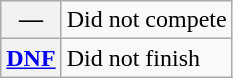<table class="wikitable">
<tr>
<th scope="row">—</th>
<td>Did not compete</td>
</tr>
<tr>
<th scope="row"><a href='#'>DNF</a></th>
<td>Did not finish</td>
</tr>
</table>
